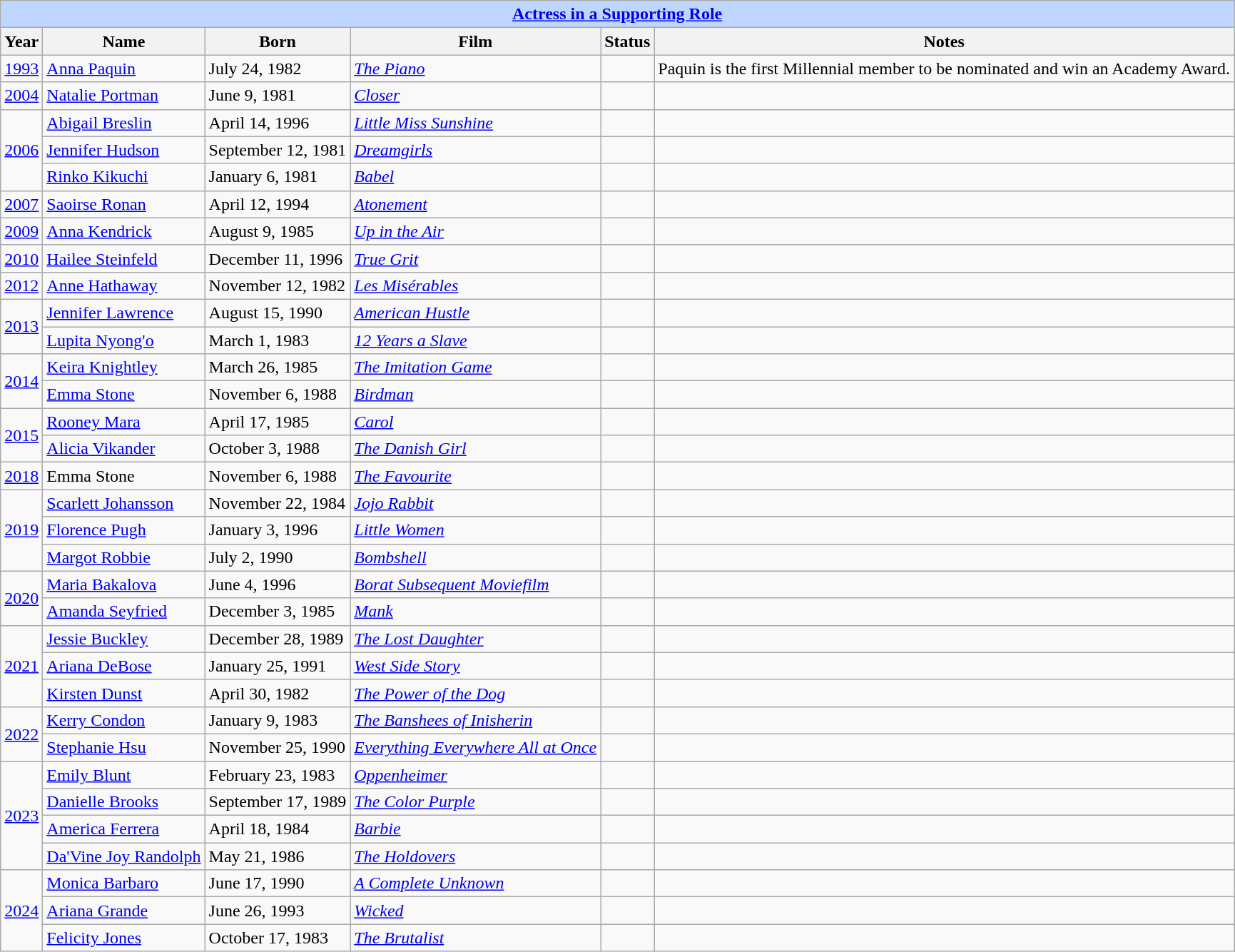<table class="wikitable plainrowheaders">
<tr style="background:#bfd7ff;">
<td colspan="6" style="text-align:center;"><strong><a href='#'>Actress in a Supporting Role</a></strong></td>
</tr>
<tr style="background:#ebf5ff;">
<th>Year</th>
<th>Name</th>
<th>Born</th>
<th>Film</th>
<th>Status</th>
<th>Notes</th>
</tr>
<tr>
<td><a href='#'>1993</a><br></td>
<td><a href='#'>Anna Paquin</a></td>
<td>July 24, 1982</td>
<td><em><a href='#'>The Piano</a></em></td>
<td></td>
<td>Paquin is the first Millennial member to be nominated and win an Academy Award.</td>
</tr>
<tr>
<td><a href='#'>2004</a><br></td>
<td><a href='#'>Natalie Portman</a></td>
<td>June 9, 1981</td>
<td><em><a href='#'>Closer</a></em></td>
<td></td>
<td></td>
</tr>
<tr>
<td rowspan="3"><a href='#'>2006</a><br></td>
<td><a href='#'>Abigail Breslin</a></td>
<td>April 14, 1996</td>
<td><em><a href='#'>Little Miss Sunshine</a></em></td>
<td></td>
<td></td>
</tr>
<tr>
<td><a href='#'>Jennifer Hudson</a></td>
<td>September 12, 1981</td>
<td><em><a href='#'>Dreamgirls</a></em></td>
<td></td>
<td></td>
</tr>
<tr>
<td><a href='#'>Rinko Kikuchi</a></td>
<td>January 6, 1981</td>
<td><em><a href='#'>Babel</a></em></td>
<td></td>
<td></td>
</tr>
<tr>
<td><a href='#'>2007</a><br></td>
<td><a href='#'>Saoirse Ronan</a></td>
<td>April 12, 1994</td>
<td><a href='#'><em>Atonement</em></a></td>
<td></td>
<td></td>
</tr>
<tr>
<td><a href='#'>2009</a><br></td>
<td><a href='#'>Anna Kendrick</a></td>
<td>August 9, 1985</td>
<td><em><a href='#'>Up in the Air</a></em></td>
<td></td>
<td></td>
</tr>
<tr>
<td><a href='#'>2010</a><br></td>
<td><a href='#'>Hailee Steinfeld</a></td>
<td>December 11, 1996</td>
<td><em><a href='#'>True Grit</a></em></td>
<td></td>
<td></td>
</tr>
<tr>
<td><a href='#'>2012</a><br></td>
<td><a href='#'>Anne Hathaway</a></td>
<td>November 12, 1982</td>
<td><em><a href='#'>Les Misérables</a></em></td>
<td></td>
<td></td>
</tr>
<tr>
<td rowspan="2"><a href='#'>2013</a><br></td>
<td><a href='#'>Jennifer Lawrence</a></td>
<td>August 15, 1990</td>
<td><em><a href='#'>American Hustle</a></em></td>
<td></td>
<td></td>
</tr>
<tr>
<td><a href='#'>Lupita Nyong'o</a></td>
<td>March 1, 1983</td>
<td><em><a href='#'>12 Years a Slave</a></em></td>
<td></td>
<td></td>
</tr>
<tr>
<td rowspan="2"><a href='#'>2014</a><br></td>
<td><a href='#'>Keira Knightley</a></td>
<td>March 26, 1985</td>
<td><em><a href='#'>The Imitation Game</a></em></td>
<td></td>
<td></td>
</tr>
<tr>
<td><a href='#'>Emma Stone</a></td>
<td>November 6, 1988</td>
<td><em><a href='#'>Birdman</a></em></td>
<td></td>
<td></td>
</tr>
<tr>
<td rowspan="2"><a href='#'>2015</a><br></td>
<td><a href='#'>Rooney Mara</a></td>
<td>April 17, 1985</td>
<td><em><a href='#'>Carol</a></em></td>
<td></td>
<td></td>
</tr>
<tr>
<td><a href='#'>Alicia Vikander</a></td>
<td>October 3, 1988</td>
<td><em><a href='#'>The Danish Girl</a></em></td>
<td></td>
<td></td>
</tr>
<tr>
<td><a href='#'>2018</a><br></td>
<td>Emma Stone</td>
<td>November 6, 1988</td>
<td><em><a href='#'>The Favourite</a></em></td>
<td></td>
<td></td>
</tr>
<tr>
<td rowspan="3"><a href='#'>2019</a><br></td>
<td><a href='#'>Scarlett Johansson</a></td>
<td>November 22, 1984</td>
<td><em><a href='#'>Jojo Rabbit</a></em></td>
<td></td>
<td></td>
</tr>
<tr>
<td><a href='#'>Florence Pugh</a></td>
<td>January 3, 1996</td>
<td><em><a href='#'>Little Women</a></em></td>
<td></td>
<td></td>
</tr>
<tr>
<td><a href='#'>Margot Robbie</a></td>
<td>July 2, 1990</td>
<td><em><a href='#'>Bombshell</a></em></td>
<td></td>
<td></td>
</tr>
<tr>
<td rowspan="2"><a href='#'>2020</a><br></td>
<td><a href='#'>Maria Bakalova</a></td>
<td>June 4, 1996</td>
<td><em><a href='#'>Borat Subsequent Moviefilm</a></em></td>
<td></td>
<td></td>
</tr>
<tr>
<td><a href='#'>Amanda Seyfried</a></td>
<td>December 3, 1985</td>
<td><em><a href='#'>Mank</a></em></td>
<td></td>
<td></td>
</tr>
<tr>
<td rowspan="3"><a href='#'>2021</a><br></td>
<td><a href='#'>Jessie Buckley</a></td>
<td>December 28, 1989</td>
<td><em><a href='#'>The Lost Daughter</a></em></td>
<td></td>
<td></td>
</tr>
<tr>
<td><a href='#'>Ariana DeBose</a></td>
<td>January 25, 1991</td>
<td><em><a href='#'>West Side Story</a></em></td>
<td></td>
<td></td>
</tr>
<tr>
<td><a href='#'>Kirsten Dunst</a></td>
<td>April 30, 1982</td>
<td><em><a href='#'>The Power of the Dog</a></em></td>
<td></td>
<td></td>
</tr>
<tr>
<td rowspan="2"><a href='#'>2022</a><br></td>
<td><a href='#'>Kerry Condon</a></td>
<td>January 9, 1983</td>
<td><em><a href='#'>The Banshees of Inisherin</a></em></td>
<td></td>
<td></td>
</tr>
<tr>
<td><a href='#'>Stephanie Hsu</a></td>
<td>November 25, 1990</td>
<td><em><a href='#'>Everything Everywhere All at Once</a></em></td>
<td></td>
<td></td>
</tr>
<tr>
<td rowspan="4"><a href='#'>2023</a><br></td>
<td><a href='#'>Emily Blunt</a></td>
<td>February 23, 1983</td>
<td><em><a href='#'>Oppenheimer</a></em></td>
<td></td>
<td></td>
</tr>
<tr>
<td><a href='#'>Danielle Brooks</a></td>
<td>September 17, 1989</td>
<td><em><a href='#'>The Color Purple</a></em></td>
<td></td>
<td></td>
</tr>
<tr>
<td><a href='#'>America Ferrera</a></td>
<td>April 18, 1984</td>
<td><em><a href='#'>Barbie</a></em></td>
<td></td>
<td></td>
</tr>
<tr>
<td><a href='#'>Da'Vine Joy Randolph</a></td>
<td>May 21, 1986</td>
<td><em><a href='#'>The Holdovers</a></em></td>
<td></td>
<td></td>
</tr>
<tr>
<td rowspan="3"><a href='#'>2024</a><br></td>
<td><a href='#'>Monica Barbaro</a></td>
<td>June 17, 1990</td>
<td><em><a href='#'>A Complete Unknown</a></em></td>
<td></td>
<td></td>
</tr>
<tr>
<td><a href='#'>Ariana Grande</a></td>
<td>June 26, 1993</td>
<td><em><a href='#'>Wicked</a></em></td>
<td></td>
<td></td>
</tr>
<tr>
<td><a href='#'>Felicity Jones</a></td>
<td>October 17, 1983</td>
<td><em><a href='#'>The Brutalist</a></em></td>
<td></td>
<td></td>
</tr>
</table>
